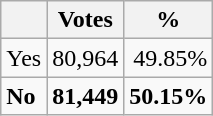<table class="wikitable">
<tr>
<th></th>
<th>Votes</th>
<th>%</th>
</tr>
<tr>
<td>Yes</td>
<td align="right">80,964</td>
<td align="right">49.85%</td>
</tr>
<tr>
<td><strong>No</strong></td>
<td align="right"><strong>81,449</strong></td>
<td align="right"><strong>50.15%</strong></td>
</tr>
</table>
